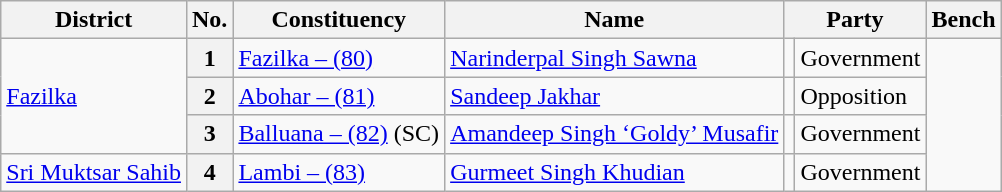<table class="wikitable sortable">
<tr>
<th>District</th>
<th>No.</th>
<th>Constituency</th>
<th>Name</th>
<th colspan="2">Party</th>
<th>Bench</th>
</tr>
<tr>
<td rowspan="3"><a href='#'>Fazilka</a></td>
<th>1</th>
<td><a href='#'>Fazilka – (80)</a></td>
<td><a href='#'>Narinderpal Singh Sawna</a></td>
<td></td>
<td>Government</td>
</tr>
<tr>
<th>2</th>
<td><a href='#'>Abohar – (81)</a></td>
<td><a href='#'>Sandeep Jakhar</a></td>
<td></td>
<td>Opposition</td>
</tr>
<tr>
<th>3</th>
<td><a href='#'>Balluana – (82)</a> (SC)</td>
<td><a href='#'>Amandeep Singh ‘Goldy’ Musafir</a></td>
<td></td>
<td>Government</td>
</tr>
<tr>
<td rowspan="1"><a href='#'>Sri Muktsar Sahib</a></td>
<th>4</th>
<td><a href='#'>Lambi – (83)</a></td>
<td><a href='#'>Gurmeet Singh Khudian</a></td>
<td></td>
<td>Government</td>
</tr>
</table>
